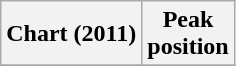<table class="wikitable sortable plainrowheaders" style="text-align:center">
<tr>
<th scope="col">Chart (2011)</th>
<th scope="col">Peak<br> position</th>
</tr>
<tr>
</tr>
</table>
